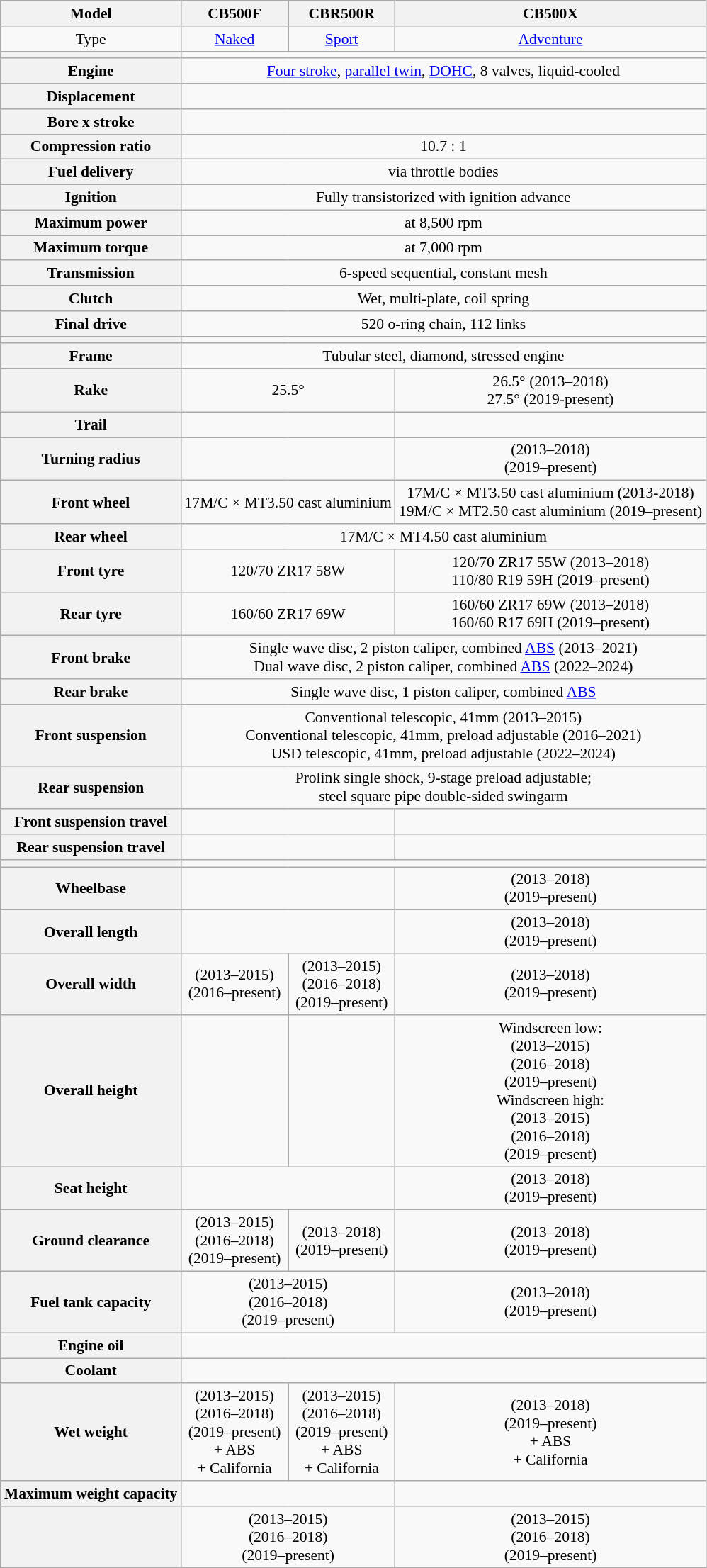<table class="wikitable" style="text-align:center; font-size:90%;">
<tr>
<th>Model</th>
<th>CB500F</th>
<th>CBR500R</th>
<th>CB500X</th>
</tr>
<tr>
<td>Type</td>
<td><a href='#'>Naked</a></td>
<td><a href='#'>Sport</a></td>
<td><a href='#'>Adventure</a></td>
</tr>
<tr>
<th></th>
</tr>
<tr>
<th>Engine</th>
<td colspan="3"><a href='#'>Four stroke</a>, <a href='#'>parallel twin</a>, <a href='#'>DOHC</a>, 8 valves, liquid-cooled</td>
</tr>
<tr>
<th>Displacement</th>
<td colspan="3"></td>
</tr>
<tr>
<th>Bore x stroke</th>
<td colspan="3"></td>
</tr>
<tr>
<th>Compression ratio</th>
<td colspan="3">10.7 : 1</td>
</tr>
<tr>
<th>Fuel delivery</th>
<td colspan="3"> via  throttle bodies</td>
</tr>
<tr>
<th>Ignition</th>
<td colspan="3">Fully transistorized with ignition advance</td>
</tr>
<tr>
<th>Maximum power</th>
<td colspan="3"> at 8,500 rpm</td>
</tr>
<tr>
<th>Maximum torque</th>
<td colspan="3"> at 7,000 rpm</td>
</tr>
<tr>
<th>Transmission</th>
<td colspan="3">6-speed sequential, constant mesh</td>
</tr>
<tr>
<th>Clutch</th>
<td colspan="3">Wet, multi-plate, coil spring</td>
</tr>
<tr>
<th>Final drive</th>
<td colspan="3">520 o-ring chain, 112 links</td>
</tr>
<tr>
<th></th>
</tr>
<tr>
<th>Frame</th>
<td colspan="3">Tubular steel, diamond, stressed engine</td>
</tr>
<tr>
<th>Rake</th>
<td colspan="2">25.5°</td>
<td>26.5° (2013–2018)<br>27.5° (2019-present)</td>
</tr>
<tr>
<th>Trail</th>
<td colspan="2"></td>
<td></td>
</tr>
<tr>
<th>Turning radius</th>
<td colspan="2"></td>
<td> (2013–2018)<br> (2019–present)</td>
</tr>
<tr>
<th>Front wheel</th>
<td colspan="2">17M/C × MT3.50 cast aluminium</td>
<td>17M/C × MT3.50 cast aluminium (2013-2018)<br>19M/C × MT2.50 cast aluminium (2019–present)</td>
</tr>
<tr>
<th>Rear wheel</th>
<td colspan="3">17M/C × MT4.50 cast aluminium</td>
</tr>
<tr>
<th>Front tyre</th>
<td colspan="2">120/70 ZR17 58W</td>
<td>120/70 ZR17 55W (2013–2018)<br>110/80 R19 59H (2019–present)</td>
</tr>
<tr>
<th>Rear tyre</th>
<td colspan="2">160/60 ZR17 69W</td>
<td>160/60 ZR17 69W (2013–2018)<br>160/60 R17 69H (2019–present)</td>
</tr>
<tr>
<th>Front brake</th>
<td colspan="3">Single  wave disc, 2 piston caliper, combined <a href='#'>ABS</a> (2013–2021)<br>Dual  wave disc, 2 piston caliper, combined <a href='#'>ABS</a> (2022–2024)</td>
</tr>
<tr>
<th>Rear brake</th>
<td colspan="3">Single  wave disc, 1 piston caliper, combined <a href='#'>ABS</a></td>
</tr>
<tr>
<th>Front suspension</th>
<td colspan="3">Conventional telescopic, 41mm (2013–2015)<br>Conventional telescopic, 41mm, preload adjustable (2016–2021)<br>USD telescopic, 41mm, preload adjustable (2022–2024)</td>
</tr>
<tr>
<th>Rear suspension</th>
<td colspan="3">Prolink single shock, 9-stage preload adjustable;<br>steel square pipe double-sided swingarm</td>
</tr>
<tr>
<th>Front suspension travel</th>
<td colspan="2"></td>
<td></td>
</tr>
<tr>
<th>Rear suspension travel</th>
<td colspan="2"></td>
<td></td>
</tr>
<tr>
<th></th>
</tr>
<tr>
<th>Wheelbase</th>
<td colspan="2"></td>
<td> (2013–2018)<br> (2019–present)</td>
</tr>
<tr>
<th>Overall length</th>
<td colspan="2"></td>
<td> (2013–2018)<br> (2019–present)</td>
</tr>
<tr>
<th>Overall width</th>
<td> (2013–2015)<br> (2016–present)</td>
<td> (2013–2015)<br> (2016–2018)<br> (2019–present)</td>
<td> (2013–2018)<br> (2019–present)</td>
</tr>
<tr>
<th>Overall height</th>
<td></td>
<td></td>
<td>Windscreen low:<br> (2013–2015)<br> (2016–2018)<br> (2019–present)<br>Windscreen high:<br> (2013–2015)<br> (2016–2018)<br> (2019–present)</td>
</tr>
<tr>
<th>Seat height</th>
<td colspan="2"></td>
<td> (2013–2018)<br> (2019–present)</td>
</tr>
<tr>
<th>Ground clearance</th>
<td> (2013–2015)<br> (2016–2018)<br> (2019–present)</td>
<td> (2013–2018)<br> (2019–present)</td>
<td> (2013–2018)<br> (2019–present)</td>
</tr>
<tr>
<th>Fuel tank capacity</th>
<td colspan="2"> (2013–2015)<br> (2016–2018)<br> (2019–present)</td>
<td> (2013–2018)<br> (2019–present)</td>
</tr>
<tr>
<th>Engine oil</th>
<td colspan="3"></td>
</tr>
<tr>
<th>Coolant</th>
<td colspan="3"></td>
</tr>
<tr>
<th>Wet weight</th>
<td> (2013–2015)<br> (2016–2018)<br> (2019–present)<br>+ ABS<br>+ California</td>
<td> (2013–2015)<br> (2016–2018)<br> (2019–present)<br>+ ABS<br>+ California</td>
<td> (2013–2018)<br> (2019–present)<br>+ ABS<br>+ California</td>
</tr>
<tr>
<th>Maximum weight capacity</th>
<td colspan="2"></td>
<td></td>
</tr>
<tr>
<th></th>
<td colspan="2"> (2013–2015)<br> (2016–2018)<br> (2019–present)</td>
<td> (2013–2015)<br> (2016–2018)<br> (2019–present)</td>
</tr>
</table>
